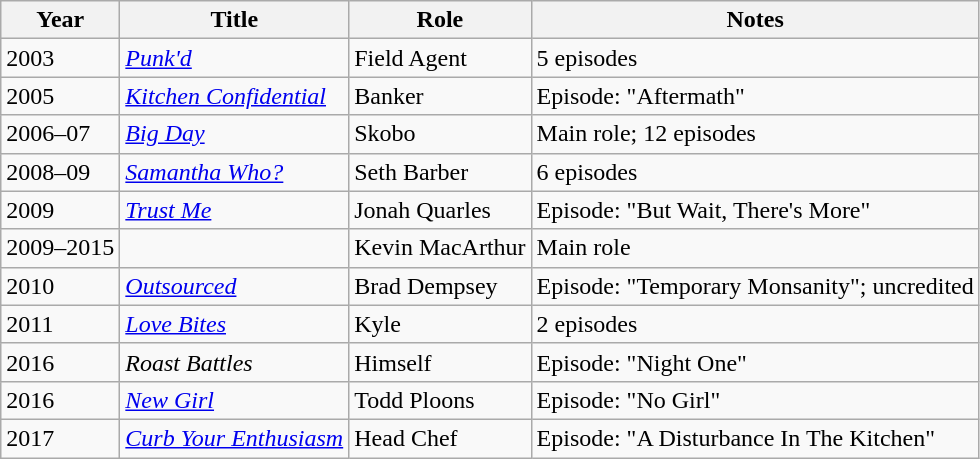<table class="wikitable sortable">
<tr>
<th>Year</th>
<th>Title</th>
<th>Role</th>
<th class="unsortable">Notes</th>
</tr>
<tr>
<td>2003</td>
<td><em><a href='#'>Punk'd</a></em></td>
<td>Field Agent</td>
<td>5 episodes</td>
</tr>
<tr>
<td>2005</td>
<td><em><a href='#'>Kitchen Confidential</a></em></td>
<td>Banker</td>
<td>Episode: "Aftermath"</td>
</tr>
<tr>
<td>2006–07</td>
<td><em><a href='#'>Big Day</a></em></td>
<td>Skobo</td>
<td>Main role; 12 episodes</td>
</tr>
<tr>
<td>2008–09</td>
<td><em><a href='#'>Samantha Who?</a></em></td>
<td>Seth Barber</td>
<td>6 episodes</td>
</tr>
<tr>
<td>2009</td>
<td><em><a href='#'>Trust Me</a></em></td>
<td>Jonah Quarles</td>
<td>Episode: "But Wait, There's More"</td>
</tr>
<tr>
<td>2009–2015</td>
<td><em></em></td>
<td>Kevin MacArthur</td>
<td>Main role</td>
</tr>
<tr>
<td>2010</td>
<td><em><a href='#'>Outsourced</a></em></td>
<td>Brad Dempsey</td>
<td>Episode: "Temporary Monsanity"; uncredited</td>
</tr>
<tr>
<td>2011</td>
<td><em><a href='#'>Love Bites</a></em></td>
<td>Kyle</td>
<td>2 episodes</td>
</tr>
<tr>
<td>2016</td>
<td><em>Roast Battles</em></td>
<td>Himself</td>
<td>Episode: "Night One"</td>
</tr>
<tr>
<td>2016</td>
<td><em><a href='#'>New Girl</a></em></td>
<td>Todd Ploons</td>
<td>Episode: "No Girl"</td>
</tr>
<tr>
<td>2017</td>
<td><em><a href='#'>Curb Your Enthusiasm</a></em></td>
<td>Head Chef</td>
<td>Episode: "A Disturbance In The Kitchen"</td>
</tr>
</table>
